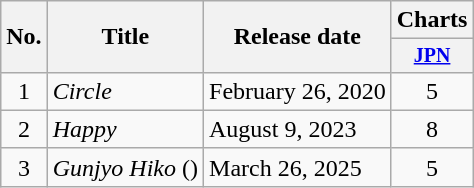<table class="wikitable">
<tr>
<th rowspan="2">No.</th>
<th rowspan="2">Title</th>
<th rowspan="2">Release date</th>
<th>Charts</th>
</tr>
<tr style="font-size:smaller;">
<th><a href='#'>JPN</a><br></th>
</tr>
<tr>
<td align="center">1</td>
<td><em>Circle</em></td>
<td>February 26, 2020</td>
<td align="center">5</td>
</tr>
<tr>
<td align="center">2</td>
<td><em>Happy</em></td>
<td>August 9, 2023</td>
<td align="center">8</td>
</tr>
<tr>
<td align="center">3</td>
<td><em>Gunjyo Hiko</em> ()</td>
<td>March 26, 2025</td>
<td align="center">5</td>
</tr>
</table>
